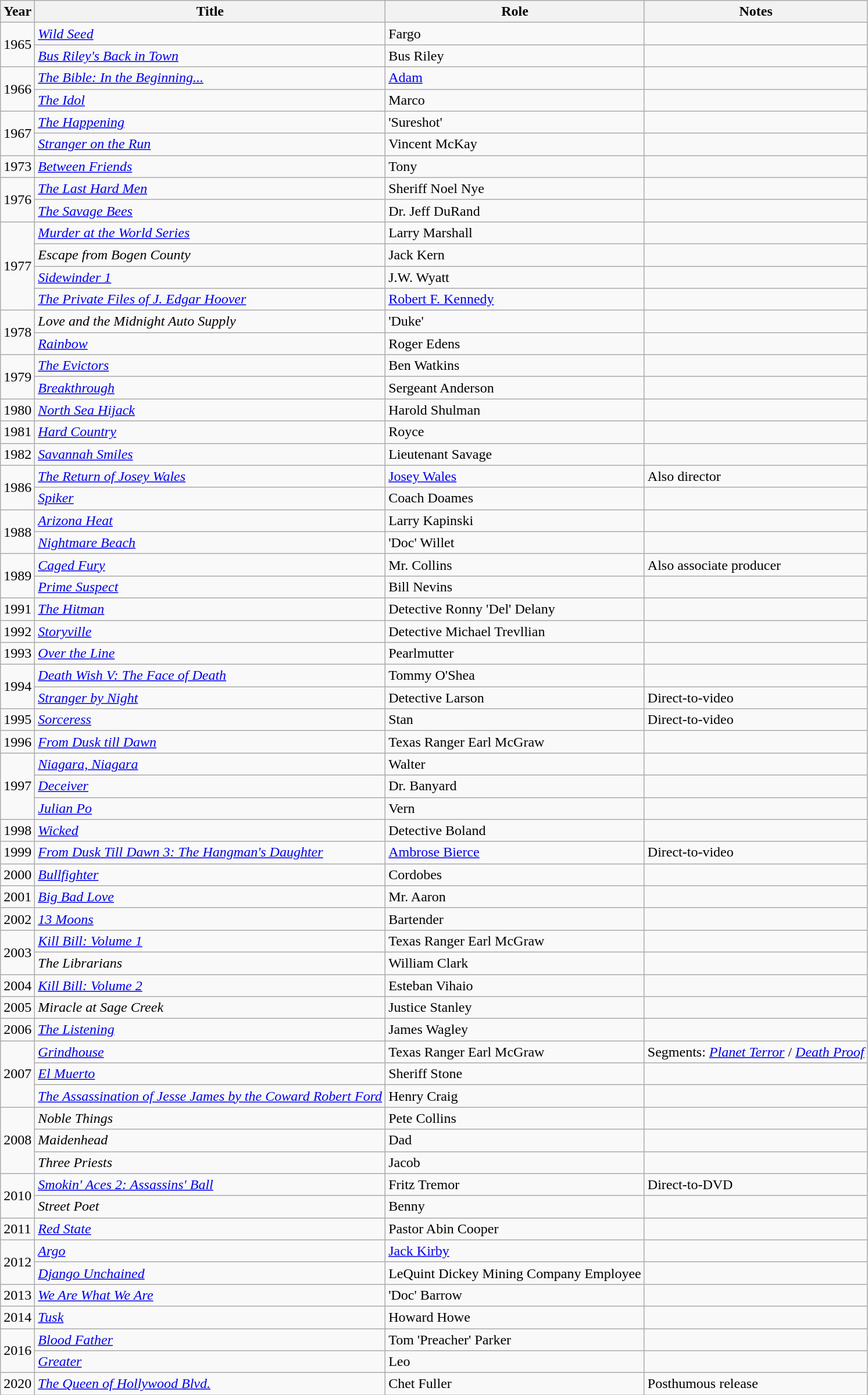<table class = "wikitable sortable">
<tr>
<th>Year</th>
<th>Title</th>
<th>Role</th>
<th>Notes</th>
</tr>
<tr>
<td rowspan=2>1965</td>
<td><em><a href='#'>Wild Seed</a></em></td>
<td>Fargo</td>
<td></td>
</tr>
<tr>
<td><em><a href='#'>Bus Riley's Back in Town</a></em></td>
<td>Bus Riley</td>
<td></td>
</tr>
<tr>
<td rowspan=2>1966</td>
<td><em><a href='#'>The Bible: In the Beginning...</a></em></td>
<td><a href='#'>Adam</a></td>
<td></td>
</tr>
<tr>
<td><em><a href='#'>The Idol</a></em></td>
<td>Marco</td>
<td></td>
</tr>
<tr>
<td rowspan=2>1967</td>
<td><em><a href='#'>The Happening</a></em></td>
<td>'Sureshot'</td>
<td></td>
</tr>
<tr>
<td><em><a href='#'>Stranger on the Run</a></em></td>
<td>Vincent McKay</td>
<td></td>
</tr>
<tr>
<td>1973</td>
<td><em><a href='#'>Between Friends</a></em></td>
<td>Tony</td>
<td></td>
</tr>
<tr>
<td rowspan=2>1976</td>
<td><em><a href='#'>The Last Hard Men</a></em></td>
<td>Sheriff Noel Nye</td>
<td></td>
</tr>
<tr>
<td><em><a href='#'>The Savage Bees</a></em></td>
<td>Dr. Jeff DuRand</td>
<td></td>
</tr>
<tr>
<td rowspan=4>1977</td>
<td><em><a href='#'>Murder at the World Series</a></em></td>
<td>Larry Marshall</td>
<td></td>
</tr>
<tr>
<td><em>Escape from Bogen County</em></td>
<td>Jack Kern</td>
<td></td>
</tr>
<tr>
<td><em><a href='#'>Sidewinder 1</a></em></td>
<td>J.W. Wyatt</td>
<td></td>
</tr>
<tr>
<td><em><a href='#'>The Private Files of J. Edgar Hoover</a></em></td>
<td><a href='#'>Robert F. Kennedy</a></td>
<td></td>
</tr>
<tr>
<td rowspan=2>1978</td>
<td><em>Love and the Midnight Auto Supply</em></td>
<td>'Duke'</td>
<td></td>
</tr>
<tr>
<td><em><a href='#'>Rainbow</a></em></td>
<td>Roger Edens</td>
<td></td>
</tr>
<tr>
<td rowspan=2>1979</td>
<td><em><a href='#'>The Evictors</a></em></td>
<td>Ben Watkins</td>
<td></td>
</tr>
<tr>
<td><em><a href='#'>Breakthrough</a></em></td>
<td>Sergeant Anderson</td>
<td></td>
</tr>
<tr>
<td>1980</td>
<td><em><a href='#'>North Sea Hijack</a></em></td>
<td>Harold Shulman</td>
<td></td>
</tr>
<tr>
<td>1981</td>
<td><em><a href='#'>Hard Country</a></em></td>
<td>Royce</td>
<td></td>
</tr>
<tr>
<td>1982</td>
<td><em><a href='#'>Savannah Smiles</a></em></td>
<td>Lieutenant Savage</td>
<td></td>
</tr>
<tr>
<td rowspan=2>1986</td>
<td><em><a href='#'>The Return of Josey Wales</a></em></td>
<td><a href='#'>Josey Wales</a></td>
<td>Also director</td>
</tr>
<tr>
<td><em><a href='#'>Spiker</a></em></td>
<td>Coach Doames</td>
<td></td>
</tr>
<tr>
<td rowspan=2>1988</td>
<td><em><a href='#'>Arizona Heat</a></em></td>
<td>Larry Kapinski</td>
<td></td>
</tr>
<tr>
<td><em><a href='#'>Nightmare Beach</a></em></td>
<td>'Doc' Willet</td>
<td></td>
</tr>
<tr>
<td rowspan="2">1989</td>
<td><em><a href='#'>Caged Fury</a></em></td>
<td>Mr. Collins</td>
<td>Also associate producer</td>
</tr>
<tr>
<td><em><a href='#'>Prime Suspect</a></em></td>
<td>Bill Nevins</td>
<td></td>
</tr>
<tr>
<td>1991</td>
<td><em><a href='#'>The Hitman</a></em></td>
<td>Detective Ronny 'Del' Delany</td>
<td></td>
</tr>
<tr>
<td>1992</td>
<td><em><a href='#'>Storyville</a></em></td>
<td>Detective Michael Trevllian</td>
<td></td>
</tr>
<tr>
<td>1993</td>
<td><em><a href='#'>Over the Line</a></em></td>
<td>Pearlmutter</td>
<td></td>
</tr>
<tr>
<td rowspan="2">1994</td>
<td><em><a href='#'>Death Wish V: The Face of Death</a></em></td>
<td>Tommy O'Shea</td>
<td></td>
</tr>
<tr>
<td><em><a href='#'>Stranger by Night</a></em></td>
<td>Detective Larson</td>
<td>Direct-to-video</td>
</tr>
<tr>
<td>1995</td>
<td><em><a href='#'>Sorceress</a></em></td>
<td>Stan</td>
<td>Direct-to-video</td>
</tr>
<tr>
<td>1996</td>
<td><em><a href='#'>From Dusk till Dawn</a></em></td>
<td>Texas Ranger Earl McGraw</td>
<td></td>
</tr>
<tr>
<td rowspan=3>1997</td>
<td><em><a href='#'>Niagara, Niagara</a></em></td>
<td>Walter</td>
<td></td>
</tr>
<tr>
<td><em><a href='#'>Deceiver</a></em></td>
<td>Dr. Banyard</td>
<td></td>
</tr>
<tr>
<td><em><a href='#'>Julian Po</a></em></td>
<td>Vern</td>
<td></td>
</tr>
<tr>
<td>1998</td>
<td><em><a href='#'>Wicked</a></em></td>
<td>Detective Boland</td>
<td></td>
</tr>
<tr>
<td>1999</td>
<td><em><a href='#'>From Dusk Till Dawn 3: The Hangman's Daughter</a></em></td>
<td><a href='#'>Ambrose Bierce</a></td>
<td>Direct-to-video</td>
</tr>
<tr>
<td>2000</td>
<td><em><a href='#'>Bullfighter</a></em></td>
<td>Cordobes</td>
<td></td>
</tr>
<tr>
<td>2001</td>
<td><em><a href='#'>Big Bad Love</a></em></td>
<td>Mr. Aaron</td>
<td></td>
</tr>
<tr>
<td>2002</td>
<td><em><a href='#'>13 Moons</a></em></td>
<td>Bartender</td>
<td></td>
</tr>
<tr>
<td rowspan="2">2003</td>
<td><em><a href='#'>Kill Bill: Volume 1</a></em></td>
<td>Texas Ranger Earl McGraw</td>
<td></td>
</tr>
<tr>
<td><em>The Librarians</em></td>
<td>William Clark</td>
<td></td>
</tr>
<tr>
<td>2004</td>
<td><em><a href='#'>Kill Bill: Volume 2</a></em></td>
<td>Esteban Vihaio</td>
<td></td>
</tr>
<tr>
<td>2005</td>
<td><em>Miracle at Sage Creek</em></td>
<td>Justice Stanley</td>
<td></td>
</tr>
<tr>
<td>2006</td>
<td><em><a href='#'>The Listening</a></em></td>
<td>James Wagley</td>
<td></td>
</tr>
<tr>
<td rowspan=3>2007</td>
<td><em><a href='#'>Grindhouse</a></em></td>
<td>Texas Ranger Earl McGraw</td>
<td>Segments: <em><a href='#'>Planet Terror</a></em> / <em><a href='#'>Death Proof</a></em></td>
</tr>
<tr>
<td><em><a href='#'>El Muerto</a></em></td>
<td>Sheriff Stone</td>
<td></td>
</tr>
<tr>
<td><em><a href='#'>The Assassination of Jesse James by the Coward Robert Ford</a></em></td>
<td>Henry Craig</td>
<td></td>
</tr>
<tr>
<td rowspan="3">2008</td>
<td><em>Noble Things</em></td>
<td>Pete Collins</td>
<td></td>
</tr>
<tr>
<td><em>Maidenhead</em></td>
<td>Dad</td>
<td></td>
</tr>
<tr>
<td><em>Three Priests</em></td>
<td>Jacob</td>
<td></td>
</tr>
<tr>
<td rowspan="2">2010</td>
<td><em><a href='#'>Smokin' Aces 2: Assassins' Ball</a></em></td>
<td>Fritz Tremor</td>
<td>Direct-to-DVD</td>
</tr>
<tr>
<td><em>Street Poet</em></td>
<td>Benny</td>
<td></td>
</tr>
<tr>
<td>2011</td>
<td><em><a href='#'>Red State</a></em></td>
<td>Pastor Abin Cooper</td>
<td></td>
</tr>
<tr>
<td rowspan=2>2012</td>
<td><em><a href='#'>Argo</a></em></td>
<td><a href='#'>Jack Kirby</a></td>
<td></td>
</tr>
<tr>
<td><em><a href='#'>Django Unchained</a></em></td>
<td>LeQuint Dickey Mining Company Employee</td>
<td></td>
</tr>
<tr>
<td>2013</td>
<td><em><a href='#'>We Are What We Are</a></em></td>
<td>'Doc' Barrow</td>
<td></td>
</tr>
<tr>
<td>2014</td>
<td><em><a href='#'>Tusk</a></em></td>
<td>Howard Howe</td>
<td></td>
</tr>
<tr>
<td rowspan=2>2016</td>
<td><em><a href='#'>Blood Father</a></em></td>
<td>Tom 'Preacher' Parker</td>
<td></td>
</tr>
<tr>
<td><em><a href='#'>Greater</a></em></td>
<td>Leo</td>
<td></td>
</tr>
<tr>
<td>2020</td>
<td><em><a href='#'>The Queen of Hollywood Blvd.</a></em></td>
<td>Chet Fuller</td>
<td>Posthumous release</td>
</tr>
</table>
